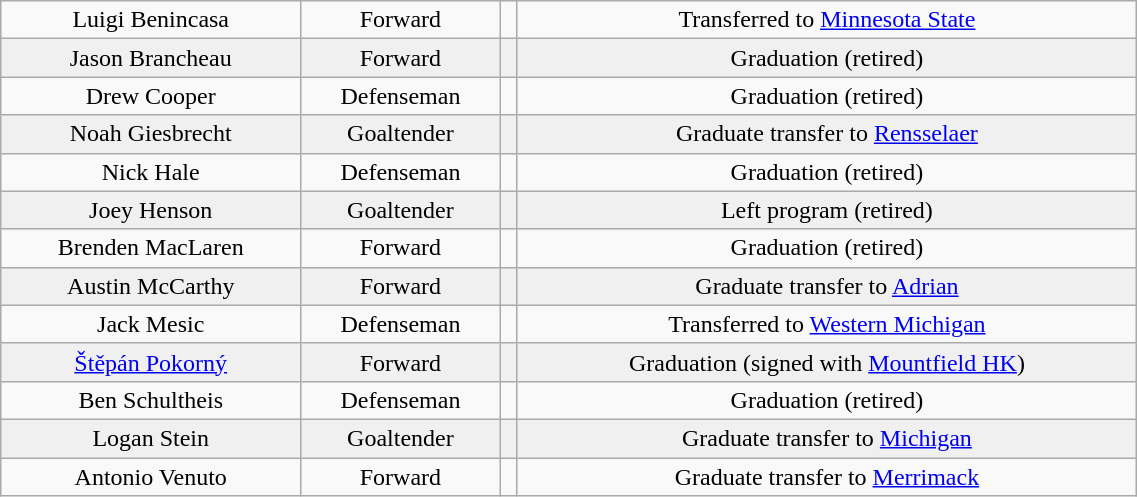<table class="wikitable" width="60%">
<tr align="center" bgcolor="">
<td>Luigi Benincasa</td>
<td>Forward</td>
<td></td>
<td>Transferred to <a href='#'>Minnesota State</a></td>
</tr>
<tr align="center" bgcolor="f0f0f0">
<td>Jason Brancheau</td>
<td>Forward</td>
<td></td>
<td>Graduation (retired)</td>
</tr>
<tr align="center" bgcolor="">
<td>Drew Cooper</td>
<td>Defenseman</td>
<td></td>
<td>Graduation (retired)</td>
</tr>
<tr align="center" bgcolor="f0f0f0">
<td>Noah Giesbrecht</td>
<td>Goaltender</td>
<td></td>
<td>Graduate transfer to <a href='#'>Rensselaer</a></td>
</tr>
<tr align="center" bgcolor="">
<td>Nick Hale</td>
<td>Defenseman</td>
<td></td>
<td>Graduation (retired)</td>
</tr>
<tr align="center" bgcolor="f0f0f0">
<td>Joey Henson</td>
<td>Goaltender</td>
<td></td>
<td>Left program (retired)</td>
</tr>
<tr align="center" bgcolor="">
<td>Brenden MacLaren</td>
<td>Forward</td>
<td></td>
<td>Graduation (retired)</td>
</tr>
<tr align="center" bgcolor="f0f0f0">
<td>Austin McCarthy</td>
<td>Forward</td>
<td></td>
<td>Graduate transfer to <a href='#'>Adrian</a></td>
</tr>
<tr align="center" bgcolor="">
<td>Jack Mesic</td>
<td>Defenseman</td>
<td></td>
<td>Transferred to <a href='#'>Western Michigan</a></td>
</tr>
<tr align="center" bgcolor="f0f0f0">
<td><a href='#'>Štěpán Pokorný</a></td>
<td>Forward</td>
<td></td>
<td>Graduation (signed with <a href='#'>Mountfield HK</a>)</td>
</tr>
<tr align="center" bgcolor="">
<td>Ben Schultheis</td>
<td>Defenseman</td>
<td></td>
<td>Graduation (retired)</td>
</tr>
<tr align="center" bgcolor="f0f0f0">
<td>Logan Stein</td>
<td>Goaltender</td>
<td></td>
<td>Graduate transfer to <a href='#'>Michigan</a></td>
</tr>
<tr align="center" bgcolor="">
<td>Antonio Venuto</td>
<td>Forward</td>
<td></td>
<td>Graduate transfer to <a href='#'>Merrimack</a></td>
</tr>
</table>
